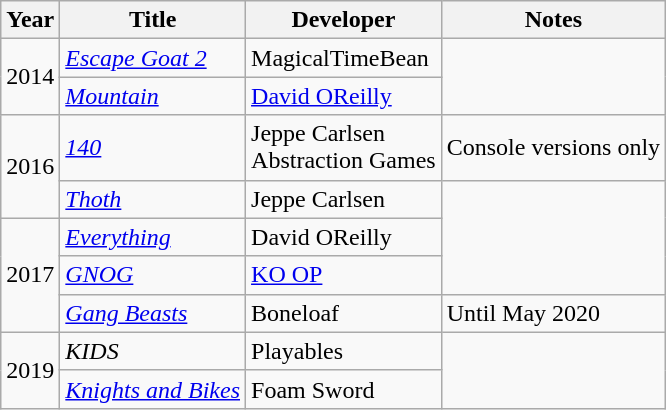<table class="wikitable sortable">
<tr>
<th>Year</th>
<th>Title</th>
<th>Developer</th>
<th>Notes</th>
</tr>
<tr>
<td rowspan="2">2014</td>
<td><em><a href='#'>Escape Goat 2</a></em></td>
<td>MagicalTimeBean</td>
<td rowspan="2"></td>
</tr>
<tr>
<td><em><a href='#'>Mountain</a></em></td>
<td><a href='#'>David OReilly</a></td>
</tr>
<tr>
<td rowspan="2">2016</td>
<td><em><a href='#'>140</a></em></td>
<td>Jeppe Carlsen<br>Abstraction Games</td>
<td>Console versions only</td>
</tr>
<tr>
<td><em><a href='#'>Thoth</a></em></td>
<td>Jeppe Carlsen</td>
<td rowspan="3"></td>
</tr>
<tr>
<td rowspan="3">2017</td>
<td><em><a href='#'>Everything</a></em></td>
<td>David OReilly</td>
</tr>
<tr>
<td><em><a href='#'>GNOG</a></em></td>
<td><a href='#'>KO OP</a></td>
</tr>
<tr>
<td><em><a href='#'>Gang Beasts</a></em></td>
<td>Boneloaf</td>
<td>Until May 2020</td>
</tr>
<tr>
<td rowspan="2">2019</td>
<td><em>KIDS</em></td>
<td>Playables</td>
<td rowspan="2"></td>
</tr>
<tr>
<td><em><a href='#'>Knights and Bikes</a></em></td>
<td>Foam Sword</td>
</tr>
</table>
